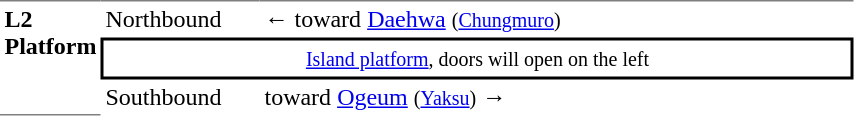<table table border=0 cellspacing=0 cellpadding=3>
<tr>
<td style="border-top:solid 1px gray;border-bottom:solid 1px gray;" width=50 rowspan=10 valign=top><strong>L2<br>Platform</strong></td>
<td style="border-bottom:solid 0px gray;border-top:solid 1px gray;" width=100>Northbound</td>
<td style="border-bottom:solid 0px gray;border-top:solid 1px gray;" width=390>←  toward <a href='#'>Daehwa</a> <small>(<a href='#'>Chungmuro</a>)</small></td>
</tr>
<tr>
<td style="border-top:solid 2px black;border-right:solid 2px black;border-left:solid 2px black;border-bottom:solid 2px black;text-align:center;" colspan=2><small><a href='#'>Island platform</a>, doors will open on the left</small></td>
</tr>
<tr>
<td>Southbound</td>
<td>  toward <a href='#'>Ogeum</a> <small>(<a href='#'>Yaksu</a>)</small> →</td>
</tr>
</table>
